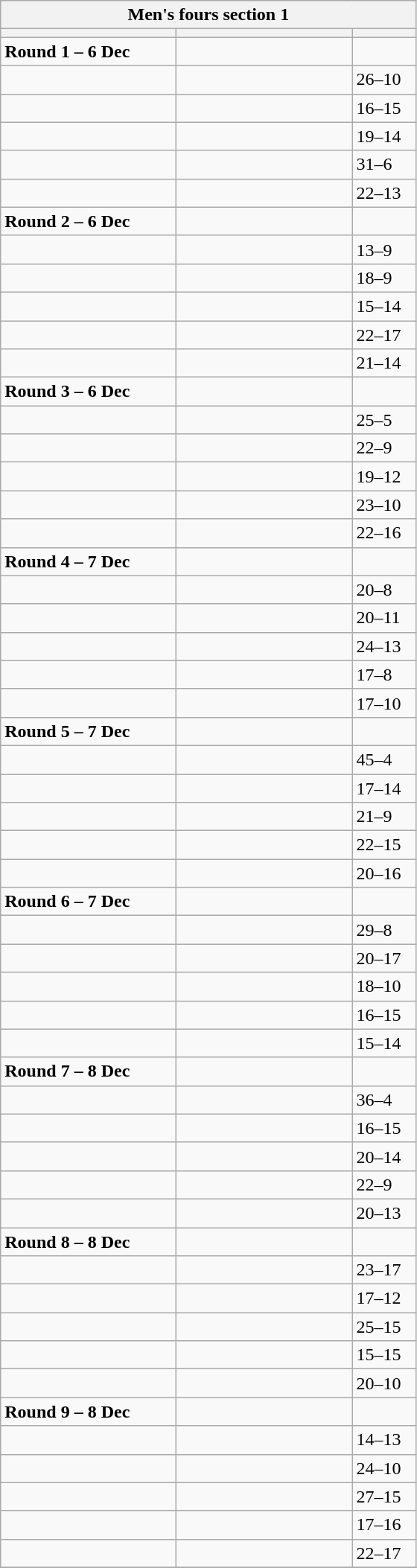<table class="wikitable">
<tr>
<th colspan="3">Men's fours section 1</th>
</tr>
<tr>
<th width=150></th>
<th width=150></th>
<th width=50></th>
</tr>
<tr>
<td><strong>Round 1 – 6 Dec</strong></td>
<td></td>
<td></td>
</tr>
<tr>
<td></td>
<td></td>
<td>26–10</td>
</tr>
<tr>
<td></td>
<td></td>
<td>16–15</td>
</tr>
<tr>
<td></td>
<td></td>
<td>19–14</td>
</tr>
<tr>
<td></td>
<td></td>
<td>31–6</td>
</tr>
<tr>
<td></td>
<td></td>
<td>22–13</td>
</tr>
<tr>
<td><strong>Round 2 – 6 Dec</strong></td>
<td></td>
<td></td>
</tr>
<tr>
<td></td>
<td></td>
<td>13–9</td>
</tr>
<tr>
<td></td>
<td></td>
<td>18–9</td>
</tr>
<tr>
<td></td>
<td></td>
<td>15–14</td>
</tr>
<tr>
<td></td>
<td></td>
<td>22–17</td>
</tr>
<tr>
<td></td>
<td></td>
<td>21–14</td>
</tr>
<tr>
<td><strong>Round 3 – 6 Dec</strong></td>
<td></td>
<td></td>
</tr>
<tr>
<td></td>
<td></td>
<td>25–5</td>
</tr>
<tr>
<td></td>
<td></td>
<td>22–9</td>
</tr>
<tr>
<td></td>
<td></td>
<td>19–12</td>
</tr>
<tr>
<td></td>
<td></td>
<td>23–10</td>
</tr>
<tr>
<td></td>
<td></td>
<td>22–16</td>
</tr>
<tr>
<td><strong>Round 4 – 7 Dec</strong></td>
<td></td>
<td></td>
</tr>
<tr>
<td></td>
<td></td>
<td>20–8</td>
</tr>
<tr>
<td></td>
<td></td>
<td>20–11</td>
</tr>
<tr>
<td></td>
<td></td>
<td>24–13</td>
</tr>
<tr>
<td></td>
<td></td>
<td>17–8</td>
</tr>
<tr>
<td></td>
<td></td>
<td>17–10</td>
</tr>
<tr>
<td><strong>Round 5 – 7 Dec</strong></td>
<td></td>
<td></td>
</tr>
<tr>
<td></td>
<td></td>
<td>45–4</td>
</tr>
<tr>
<td></td>
<td></td>
<td>17–14</td>
</tr>
<tr>
<td></td>
<td></td>
<td>21–9</td>
</tr>
<tr>
<td></td>
<td></td>
<td>22–15</td>
</tr>
<tr>
<td></td>
<td></td>
<td>20–16</td>
</tr>
<tr>
<td><strong>Round 6  – 7 Dec </strong></td>
<td></td>
<td></td>
</tr>
<tr>
<td></td>
<td></td>
<td>29–8</td>
</tr>
<tr>
<td></td>
<td></td>
<td>20–17</td>
</tr>
<tr>
<td></td>
<td></td>
<td>18–10</td>
</tr>
<tr>
<td></td>
<td></td>
<td>16–15</td>
</tr>
<tr>
<td></td>
<td></td>
<td>15–14</td>
</tr>
<tr>
<td><strong>Round 7 – 8 Dec </strong></td>
<td></td>
<td></td>
</tr>
<tr>
<td></td>
<td></td>
<td>36–4</td>
</tr>
<tr>
<td></td>
<td></td>
<td>16–15</td>
</tr>
<tr>
<td></td>
<td></td>
<td>20–14</td>
</tr>
<tr>
<td></td>
<td></td>
<td>22–9</td>
</tr>
<tr>
<td></td>
<td></td>
<td>20–13</td>
</tr>
<tr>
<td><strong>Round 8 – 8 Dec</strong></td>
<td></td>
<td></td>
</tr>
<tr>
<td></td>
<td></td>
<td>23–17</td>
</tr>
<tr>
<td></td>
<td></td>
<td>17–12</td>
</tr>
<tr>
<td></td>
<td></td>
<td>25–15</td>
</tr>
<tr>
<td></td>
<td></td>
<td>15–15</td>
</tr>
<tr>
<td></td>
<td></td>
<td>20–10</td>
</tr>
<tr>
<td><strong>Round 9 – 8 Dec</strong></td>
<td></td>
<td></td>
</tr>
<tr>
<td></td>
<td></td>
<td>14–13</td>
</tr>
<tr>
<td></td>
<td></td>
<td>24–10</td>
</tr>
<tr>
<td></td>
<td></td>
<td>27–15</td>
</tr>
<tr>
<td></td>
<td></td>
<td>17–16</td>
</tr>
<tr>
<td></td>
<td></td>
<td>22–17</td>
</tr>
<tr>
</tr>
</table>
